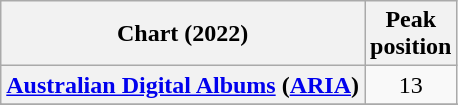<table class="wikitable sortable plainrowheaders" style="text-align:center">
<tr>
<th scope="col">Chart (2022)</th>
<th scope="col">Peak<br>position</th>
</tr>
<tr>
<th scope="row"><a href='#'>Australian Digital Albums</a> (<a href='#'>ARIA</a>)</th>
<td>13</td>
</tr>
<tr>
</tr>
<tr>
</tr>
<tr>
</tr>
<tr>
</tr>
<tr>
</tr>
<tr>
</tr>
<tr>
</tr>
<tr>
</tr>
<tr>
</tr>
<tr>
</tr>
</table>
